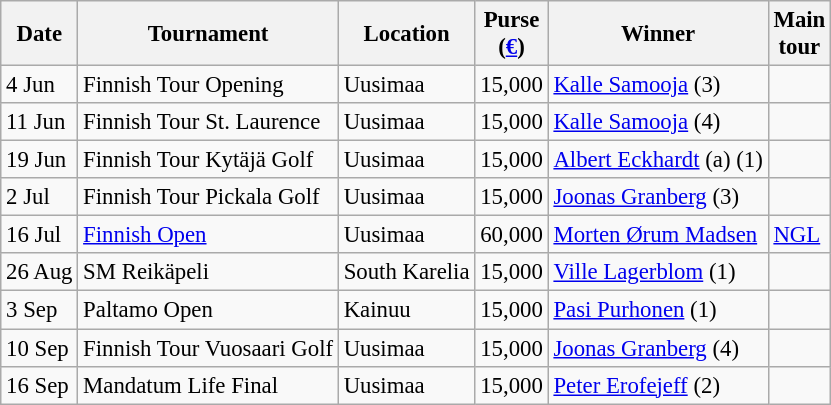<table class="wikitable" style="font-size:95%;">
<tr>
<th>Date</th>
<th>Tournament</th>
<th>Location</th>
<th>Purse<br>(<a href='#'>€</a>)</th>
<th>Winner</th>
<th>Main<br>tour</th>
</tr>
<tr>
<td>4 Jun</td>
<td>Finnish Tour Opening</td>
<td>Uusimaa</td>
<td align=right>15,000</td>
<td> <a href='#'>Kalle Samooja</a> (3)</td>
<td></td>
</tr>
<tr>
<td>11 Jun</td>
<td>Finnish Tour St. Laurence</td>
<td>Uusimaa</td>
<td align=right>15,000</td>
<td> <a href='#'>Kalle Samooja</a> (4)</td>
<td></td>
</tr>
<tr>
<td>19 Jun</td>
<td>Finnish Tour Kytäjä Golf</td>
<td>Uusimaa</td>
<td align=right>15,000</td>
<td> <a href='#'>Albert Eckhardt</a> (a) (1)</td>
<td></td>
</tr>
<tr>
<td>2 Jul</td>
<td>Finnish Tour Pickala Golf</td>
<td>Uusimaa</td>
<td align=right>15,000</td>
<td> <a href='#'>Joonas Granberg</a> (3)</td>
<td></td>
</tr>
<tr>
<td>16 Jul</td>
<td><a href='#'>Finnish Open</a></td>
<td>Uusimaa</td>
<td align=right>60,000</td>
<td> <a href='#'>Morten Ørum Madsen</a></td>
<td><a href='#'>NGL</a></td>
</tr>
<tr>
<td>26 Aug</td>
<td>SM Reikäpeli</td>
<td>South Karelia</td>
<td align=right>15,000</td>
<td> <a href='#'>Ville Lagerblom</a> (1)</td>
<td></td>
</tr>
<tr>
<td>3 Sep</td>
<td>Paltamo Open</td>
<td>Kainuu</td>
<td align=right>15,000</td>
<td> <a href='#'>Pasi Purhonen</a> (1)</td>
<td></td>
</tr>
<tr>
<td>10 Sep</td>
<td>Finnish Tour Vuosaari Golf</td>
<td>Uusimaa</td>
<td align=right>15,000</td>
<td> <a href='#'>Joonas Granberg</a> (4)</td>
<td></td>
</tr>
<tr>
<td>16 Sep</td>
<td>Mandatum Life Final</td>
<td>Uusimaa</td>
<td align=right>15,000</td>
<td> <a href='#'>Peter Erofejeff</a> (2)</td>
<td></td>
</tr>
</table>
